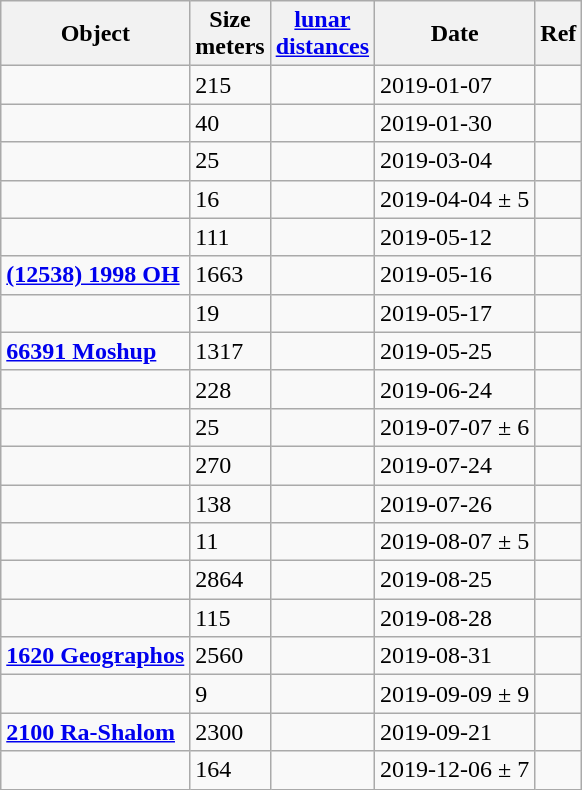<table class="wikitable sortable">
<tr>
<th>Object</th>
<th data-sort-type="number">Size<br>meters</th>
<th data-sort-type="number"><a href='#'>lunar<br>distances</a></th>
<th>Date</th>
<th>Ref</th>
</tr>
<tr>
<td><strong></strong></td>
<td>215</td>
<td></td>
<td>2019-01-07</td>
<td></td>
</tr>
<tr>
<td><strong></strong></td>
<td>40</td>
<td></td>
<td>2019-01-30</td>
<td></td>
</tr>
<tr>
<td></td>
<td>25</td>
<td></td>
<td>2019-03-04</td>
<td></td>
</tr>
<tr>
<td></td>
<td>16</td>
<td></td>
<td>2019-04-04 ± 5</td>
<td></td>
</tr>
<tr>
<td></td>
<td>111</td>
<td></td>
<td>2019-05-12</td>
<td></td>
</tr>
<tr>
<td><strong><a href='#'>(12538) 1998 OH</a></strong></td>
<td>1663</td>
<td></td>
<td>2019-05-16</td>
<td></td>
</tr>
<tr>
<td></td>
<td>19</td>
<td></td>
<td>2019-05-17</td>
<td></td>
</tr>
<tr>
<td><strong><a href='#'>66391 Moshup</a></strong></td>
<td>1317</td>
<td></td>
<td>2019-05-25</td>
<td></td>
</tr>
<tr>
<td></td>
<td>228</td>
<td></td>
<td>2019-06-24</td>
<td></td>
</tr>
<tr>
<td></td>
<td>25</td>
<td></td>
<td>2019-07-07 ± 6</td>
<td></td>
</tr>
<tr>
<td><strong></strong></td>
<td>270</td>
<td></td>
<td>2019-07-24</td>
<td></td>
</tr>
<tr>
<td></td>
<td>138</td>
<td></td>
<td>2019-07-26</td>
<td></td>
</tr>
<tr>
<td></td>
<td>11</td>
<td></td>
<td>2019-08-07 ± 5</td>
<td></td>
</tr>
<tr>
<td></td>
<td>2864</td>
<td></td>
<td>2019-08-25</td>
<td></td>
</tr>
<tr>
<td><strong></strong></td>
<td>115</td>
<td></td>
<td>2019-08-28</td>
<td></td>
</tr>
<tr>
<td><strong><a href='#'>1620 Geographos</a></strong></td>
<td>2560</td>
<td></td>
<td>2019-08-31</td>
<td></td>
</tr>
<tr>
<td></td>
<td>9</td>
<td></td>
<td>2019-09-09 ± 9</td>
<td></td>
</tr>
<tr>
<td><strong><a href='#'>2100 Ra-Shalom</a></strong></td>
<td>2300</td>
<td></td>
<td>2019-09-21</td>
<td></td>
</tr>
<tr>
<td></td>
<td>164</td>
<td> </td>
<td>2019-12-06 ± 7</td>
<td></td>
</tr>
</table>
